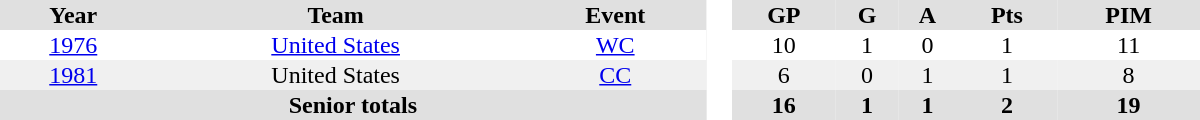<table border="0" cellpadding="1" cellspacing="0" style="text-align:center; width:50em">
<tr ALIGN="center" bgcolor="#e0e0e0">
<th>Year</th>
<th>Team</th>
<th>Event</th>
<th rowspan="99" bgcolor="#ffffff"> </th>
<th>GP</th>
<th>G</th>
<th>A</th>
<th>Pts</th>
<th>PIM</th>
</tr>
<tr>
<td><a href='#'>1976</a></td>
<td><a href='#'>United States</a></td>
<td><a href='#'>WC</a></td>
<td>10</td>
<td>1</td>
<td>0</td>
<td>1</td>
<td>11</td>
</tr>
<tr bgcolor="#f0f0f0">
<td><a href='#'>1981</a></td>
<td>United States</td>
<td><a href='#'>CC</a></td>
<td>6</td>
<td>0</td>
<td>1</td>
<td>1</td>
<td>8</td>
</tr>
<tr bgcolor="#e0e0e0">
<th colspan=3>Senior totals</th>
<th>16</th>
<th>1</th>
<th>1</th>
<th>2</th>
<th>19</th>
</tr>
</table>
